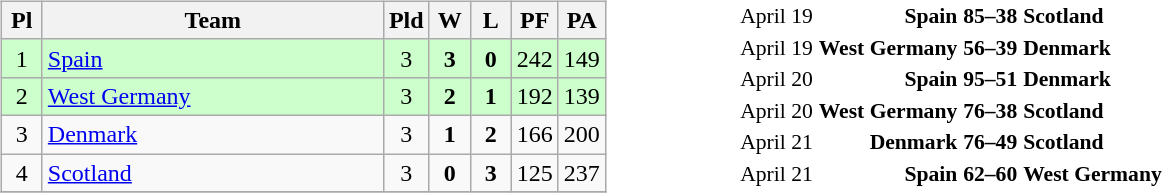<table>
<tr>
<td width="50%"><br><table class="wikitable" style="text-align: center;">
<tr>
<th width=20>Pl</th>
<th width=220>Team</th>
<th width=20>Pld</th>
<th width=20>W</th>
<th width=20>L</th>
<th width=20>PF</th>
<th width=20>PA</th>
</tr>
<tr bgcolor=ccffcc>
<td>1</td>
<td align="left"> <a href='#'>Spain</a></td>
<td>3</td>
<td><strong>3</strong></td>
<td><strong>0</strong></td>
<td>242</td>
<td>149</td>
</tr>
<tr bgcolor=ccffcc>
<td>2</td>
<td align="left"> <a href='#'>West Germany</a></td>
<td>3</td>
<td><strong>2</strong></td>
<td><strong>1</strong></td>
<td>192</td>
<td>139</td>
</tr>
<tr>
<td>3</td>
<td align="left"> <a href='#'>Denmark</a></td>
<td>3</td>
<td><strong>1</strong></td>
<td><strong>2</strong></td>
<td>166</td>
<td>200</td>
</tr>
<tr>
<td>4</td>
<td align="left"> <a href='#'>Scotland</a></td>
<td>3</td>
<td><strong>0</strong></td>
<td><strong>3</strong></td>
<td>125</td>
<td>237</td>
</tr>
<tr>
</tr>
</table>
</td>
<td><br><table style="font-size:90%; margin: 0 auto;">
<tr>
<td>April 19</td>
<td align="right"><strong>Spain</strong> </td>
<td align="center"><strong>85–38</strong></td>
<td><strong> Scotland</strong></td>
</tr>
<tr>
<td>April 19</td>
<td align="right"><strong>West Germany</strong> </td>
<td align="center"><strong>56–39</strong></td>
<td><strong> Denmark</strong></td>
</tr>
<tr>
<td>April 20</td>
<td align="right"><strong>Spain</strong> </td>
<td align="center"><strong>95–51</strong></td>
<td><strong> Denmark</strong></td>
</tr>
<tr>
<td>April 20</td>
<td align="right"><strong>West Germany</strong> </td>
<td align="center"><strong>76–38</strong></td>
<td><strong> Scotland</strong></td>
</tr>
<tr>
<td>April 21</td>
<td align="right"><strong>Denmark</strong> </td>
<td align="center"><strong>76–49</strong></td>
<td><strong> Scotland</strong></td>
</tr>
<tr>
<td>April 21</td>
<td align="right"><strong>Spain</strong> </td>
<td align="center"><strong>62–60</strong></td>
<td><strong> West Germany</strong></td>
</tr>
<tr>
</tr>
</table>
</td>
</tr>
</table>
